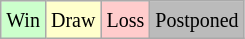<table class="wikitable">
<tr>
<td style="background-color: #ccffcc;"><small>Win</small></td>
<td style="background-color: #ffffcc;"><small>Draw</small></td>
<td style="background-color: #ffcccc;"><small>Loss</small></td>
<td style="background-color: #bbbbbb;"><small>Postponed</small></td>
</tr>
</table>
